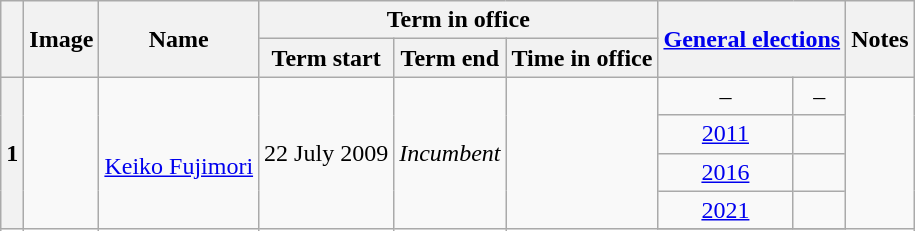<table class="wikitable" style="text-align:center">
<tr>
<th rowspan="2"></th>
<th rowspan="2">Image</th>
<th rowspan="2">Name<br></th>
<th colspan="3">Term in office</th>
<th colspan="2" rowspan="2"><a href='#'>General elections</a></th>
<th rowspan="2">Notes</th>
</tr>
<tr>
<th>Term start</th>
<th>Term end</th>
<th>Time in office</th>
</tr>
<tr>
<th rowspan="6"><strong>1</strong></th>
<td rowspan="6"></td>
<td rowspan="6"><br><a href='#'>Keiko Fujimori</a><br></td>
<td rowspan="6">22 July 2009</td>
<td rowspan="6"><em>Incumbent</em></td>
<td rowspan="6"></td>
<td>–</td>
<td>–</td>
<td rowspan="6"></td>
</tr>
<tr>
<td><a href='#'>2011</a></td>
<td></td>
</tr>
<tr>
<td><a href='#'>2016</a></td>
<td></td>
</tr>
<tr>
<td><a href='#'>2021</a></td>
<td></td>
</tr>
<tr>
</tr>
</table>
